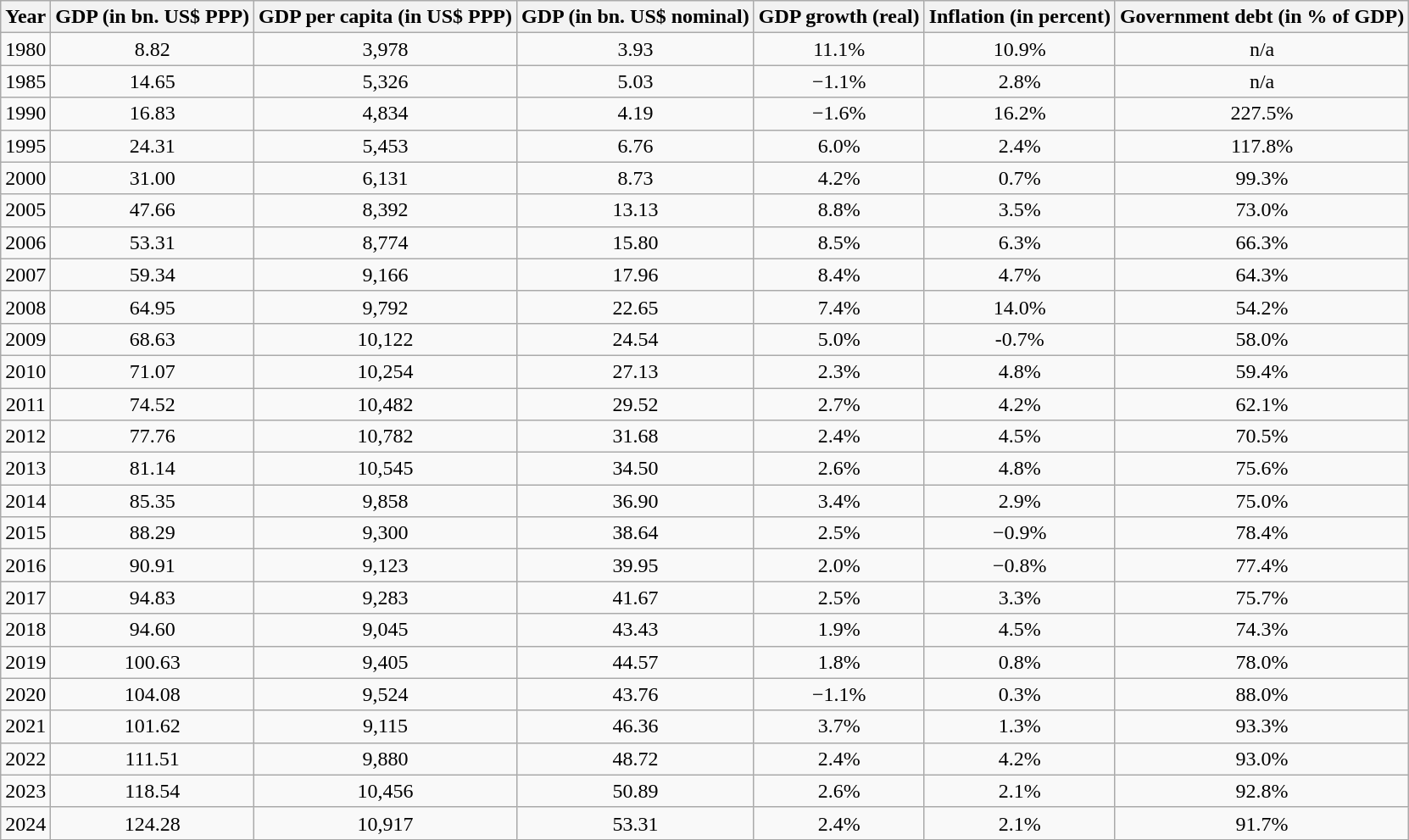<table class="wikitable" style="text-align: center;">
<tr>
<th>Year</th>
<th>GDP (in bn. US$ PPP)</th>
<th>GDP per capita (in US$ PPP)</th>
<th>GDP (in bn. US$ nominal)</th>
<th>GDP growth (real)</th>
<th>Inflation (in percent)</th>
<th>Government debt (in % of GDP)</th>
</tr>
<tr>
<td>1980</td>
<td>8.82</td>
<td>3,978</td>
<td>3.93</td>
<td>11.1%</td>
<td>10.9%</td>
<td>n/a</td>
</tr>
<tr>
<td>1985</td>
<td>14.65</td>
<td>5,326</td>
<td>5.03</td>
<td>−1.1%</td>
<td>2.8%</td>
<td>n/a</td>
</tr>
<tr>
<td>1990</td>
<td>16.83</td>
<td>4,834</td>
<td>4.19</td>
<td>−1.6%</td>
<td>16.2%</td>
<td>227.5%</td>
</tr>
<tr>
<td>1995</td>
<td>24.31</td>
<td>5,453</td>
<td>6.76</td>
<td>6.0%</td>
<td>2.4%</td>
<td>117.8%</td>
</tr>
<tr>
<td>2000</td>
<td>31.00</td>
<td>6,131</td>
<td>8.73</td>
<td>4.2%</td>
<td>0.7%</td>
<td>99.3%</td>
</tr>
<tr>
<td>2005</td>
<td>47.66</td>
<td>8,392</td>
<td>13.13</td>
<td>8.8%</td>
<td>3.5%</td>
<td>73.0%</td>
</tr>
<tr>
<td>2006</td>
<td>53.31</td>
<td>8,774</td>
<td>15.80</td>
<td>8.5%</td>
<td>6.3%</td>
<td>66.3%</td>
</tr>
<tr>
<td>2007</td>
<td>59.34</td>
<td>9,166</td>
<td>17.96</td>
<td>8.4%</td>
<td>4.7%</td>
<td>64.3%</td>
</tr>
<tr>
<td>2008</td>
<td>64.95</td>
<td>9,792</td>
<td>22.65</td>
<td>7.4%</td>
<td>14.0%</td>
<td>54.2%</td>
</tr>
<tr>
<td>2009</td>
<td>68.63</td>
<td>10,122</td>
<td>24.54</td>
<td>5.0%</td>
<td>-0.7%</td>
<td>58.0%</td>
</tr>
<tr>
<td>2010</td>
<td>71.07</td>
<td>10,254</td>
<td>27.13</td>
<td>2.3%</td>
<td>4.8%</td>
<td>59.4%</td>
</tr>
<tr>
<td>2011</td>
<td>74.52</td>
<td>10,482</td>
<td>29.52</td>
<td>2.7%</td>
<td>4.2%</td>
<td>62.1%</td>
</tr>
<tr>
<td>2012</td>
<td>77.76</td>
<td>10,782</td>
<td>31.68</td>
<td>2.4%</td>
<td>4.5%</td>
<td>70.5%</td>
</tr>
<tr>
<td>2013</td>
<td>81.14</td>
<td>10,545</td>
<td>34.50</td>
<td>2.6%</td>
<td>4.8%</td>
<td>75.6%</td>
</tr>
<tr>
<td>2014</td>
<td>85.35</td>
<td>9,858</td>
<td>36.90</td>
<td>3.4%</td>
<td>2.9%</td>
<td>75.0%</td>
</tr>
<tr>
<td>2015</td>
<td>88.29</td>
<td>9,300</td>
<td>38.64</td>
<td>2.5%</td>
<td>−0.9%</td>
<td>78.4%</td>
</tr>
<tr>
<td>2016</td>
<td>90.91</td>
<td>9,123</td>
<td>39.95</td>
<td>2.0%</td>
<td>−0.8%</td>
<td>77.4%</td>
</tr>
<tr>
<td>2017</td>
<td>94.83</td>
<td>9,283</td>
<td>41.67</td>
<td>2.5%</td>
<td>3.3%</td>
<td>75.7%</td>
</tr>
<tr>
<td>2018</td>
<td>94.60</td>
<td>9,045</td>
<td>43.43</td>
<td>1.9%</td>
<td>4.5%</td>
<td>74.3%</td>
</tr>
<tr>
<td>2019</td>
<td>100.63</td>
<td>9,405</td>
<td>44.57</td>
<td>1.8%</td>
<td>0.8%</td>
<td>78.0%</td>
</tr>
<tr>
<td>2020</td>
<td>104.08</td>
<td>9,524</td>
<td>43.76</td>
<td>−1.1%</td>
<td>0.3%</td>
<td>88.0%</td>
</tr>
<tr>
<td>2021</td>
<td>101.62</td>
<td>9,115</td>
<td>46.36</td>
<td>3.7%</td>
<td>1.3%</td>
<td>93.3%</td>
</tr>
<tr>
<td>2022</td>
<td>111.51</td>
<td>9,880</td>
<td>48.72</td>
<td>2.4%</td>
<td>4.2%</td>
<td>93.0%</td>
</tr>
<tr>
<td>2023</td>
<td>118.54</td>
<td>10,456</td>
<td>50.89</td>
<td>2.6%</td>
<td>2.1%</td>
<td>92.8%</td>
</tr>
<tr>
<td>2024</td>
<td>124.28</td>
<td>10,917</td>
<td>53.31</td>
<td>2.4%</td>
<td>2.1%</td>
<td>91.7%</td>
</tr>
</table>
